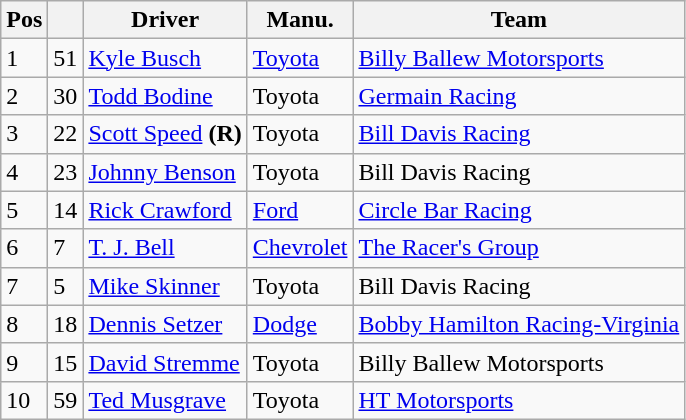<table class="wikitable">
<tr>
<th>Pos</th>
<th></th>
<th>Driver</th>
<th>Manu.</th>
<th>Team</th>
</tr>
<tr>
<td>1</td>
<td>51</td>
<td><a href='#'>Kyle Busch</a></td>
<td><a href='#'>Toyota</a></td>
<td><a href='#'>Billy Ballew Motorsports</a></td>
</tr>
<tr>
<td>2</td>
<td>30</td>
<td><a href='#'>Todd Bodine</a></td>
<td>Toyota</td>
<td><a href='#'>Germain Racing</a></td>
</tr>
<tr>
<td>3</td>
<td>22</td>
<td><a href='#'>Scott Speed</a> <strong>(R)</strong></td>
<td>Toyota</td>
<td><a href='#'>Bill Davis Racing</a></td>
</tr>
<tr>
<td>4</td>
<td>23</td>
<td><a href='#'>Johnny Benson</a></td>
<td>Toyota</td>
<td>Bill Davis Racing</td>
</tr>
<tr>
<td>5</td>
<td>14</td>
<td><a href='#'>Rick Crawford</a></td>
<td><a href='#'>Ford</a></td>
<td><a href='#'>Circle Bar Racing</a></td>
</tr>
<tr>
<td>6</td>
<td>7</td>
<td><a href='#'>T. J. Bell</a></td>
<td><a href='#'>Chevrolet</a></td>
<td><a href='#'>The Racer's Group</a></td>
</tr>
<tr>
<td>7</td>
<td>5</td>
<td><a href='#'>Mike Skinner</a></td>
<td>Toyota</td>
<td>Bill Davis Racing</td>
</tr>
<tr>
<td>8</td>
<td>18</td>
<td><a href='#'>Dennis Setzer</a></td>
<td><a href='#'>Dodge</a></td>
<td><a href='#'>Bobby Hamilton Racing-Virginia</a></td>
</tr>
<tr>
<td>9</td>
<td>15</td>
<td><a href='#'>David Stremme</a></td>
<td>Toyota</td>
<td>Billy Ballew Motorsports</td>
</tr>
<tr>
<td>10</td>
<td>59</td>
<td><a href='#'>Ted Musgrave</a></td>
<td>Toyota</td>
<td><a href='#'>HT Motorsports</a></td>
</tr>
</table>
